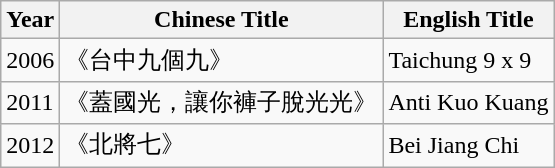<table class="wikitable">
<tr>
<th>Year</th>
<th>Chinese Title</th>
<th>English Title</th>
</tr>
<tr>
<td>2006</td>
<td>《台中九個九》</td>
<td>Taichung 9 x 9</td>
</tr>
<tr>
<td>2011</td>
<td>《蓋國光，讓你褲子脫光光》</td>
<td>Anti Kuo Kuang</td>
</tr>
<tr>
<td>2012</td>
<td>《北將七》</td>
<td>Bei Jiang Chi</td>
</tr>
</table>
